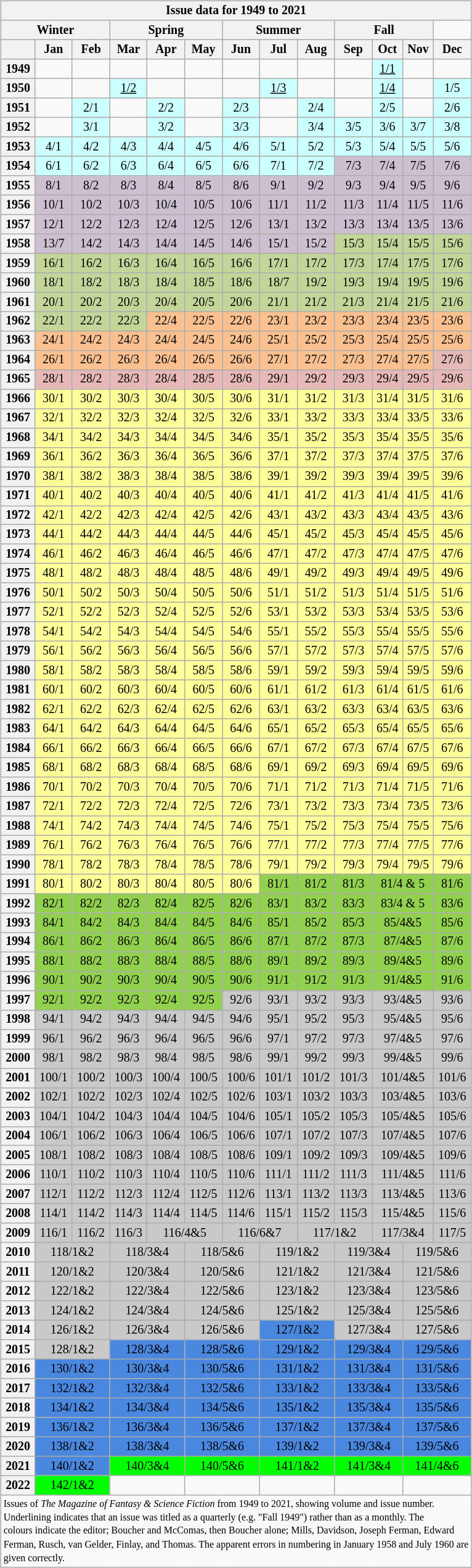<table class="wikitable collapsible collapsed" style="font-size: 10pt; line-height: 11pt; margin-left: 2em; text-align: center; float: right">
<tr>
<th colspan="13">Issue data for 1949 to 2021</th>
</tr>
<tr !>
<th colspan="3">Winter</th>
<th colspan="3">Spring</th>
<th colspan="3">Summer</th>
<th colspan="3">Fall</th>
</tr>
<tr>
<th></th>
<th>Jan</th>
<th>Feb</th>
<th>Mar</th>
<th>Apr</th>
<th>May</th>
<th>Jun</th>
<th>Jul</th>
<th>Aug</th>
<th>Sep</th>
<th>Oct</th>
<th>Nov</th>
<th>Dec</th>
</tr>
<tr>
<th>1949</th>
<td></td>
<td></td>
<td></td>
<td></td>
<td></td>
<td></td>
<td></td>
<td></td>
<td></td>
<td bgcolor="#ccffff"><u>1/1</u></td>
<td></td>
<td></td>
</tr>
<tr>
<th>1950</th>
<td></td>
<td></td>
<td bgcolor="#ccffff"><u>1/2</u></td>
<td></td>
<td></td>
<td></td>
<td bgcolor="#ccffff"><u>1/3</u></td>
<td></td>
<td></td>
<td bgcolor="#ccffff"><u>1/4</u></td>
<td></td>
<td bgcolor="#ccffff">1/5</td>
</tr>
<tr>
<th>1951</th>
<td></td>
<td bgcolor="#ccffff">2/1</td>
<td></td>
<td bgcolor="#ccffff">2/2</td>
<td></td>
<td bgcolor="#ccffff">2/3</td>
<td></td>
<td bgcolor="#ccffff">2/4</td>
<td></td>
<td bgcolor="#ccffff">2/5</td>
<td></td>
<td bgcolor="#ccffff">2/6</td>
</tr>
<tr>
<th>1952</th>
<td></td>
<td bgcolor="#ccffff">3/1</td>
<td></td>
<td bgcolor="#ccffff">3/2</td>
<td></td>
<td bgcolor="#ccffff">3/3</td>
<td></td>
<td bgcolor="#ccffff">3/4</td>
<td bgcolor="#ccffff">3/5</td>
<td bgcolor="#ccffff">3/6</td>
<td bgcolor="#ccffff">3/7</td>
<td bgcolor="#ccffff">3/8</td>
</tr>
<tr>
<th>1953</th>
<td bgcolor="#ccffff">4/1</td>
<td bgcolor="#ccffff">4/2</td>
<td bgcolor="#ccffff">4/3</td>
<td bgcolor="#ccffff">4/4</td>
<td bgcolor="#ccffff">4/5</td>
<td bgcolor="#ccffff">4/6</td>
<td bgcolor="#ccffff">5/1</td>
<td bgcolor="#ccffff">5/2</td>
<td bgcolor="#ccffff">5/3</td>
<td bgcolor="#ccffff">5/4</td>
<td bgcolor="#ccffff">5/5</td>
<td bgcolor="#ccffff">5/6</td>
</tr>
<tr>
<th>1954</th>
<td bgcolor="#ccffff">6/1</td>
<td bgcolor="#ccffff">6/2</td>
<td bgcolor="#ccffff">6/3</td>
<td bgcolor="#ccffff">6/4</td>
<td bgcolor="#ccffff">6/5</td>
<td bgcolor="#ccffff">6/6</td>
<td bgcolor="#ccffff">7/1</td>
<td bgcolor="#ccffff">7/2</td>
<td bgcolor="#ccc0d0">7/3</td>
<td bgcolor="#ccc0d0">7/4</td>
<td bgcolor="#ccc0d0">7/5</td>
<td bgcolor="#ccc0d0">7/6</td>
</tr>
<tr>
<th>1955</th>
<td bgcolor="#ccc0d0">8/1</td>
<td bgcolor="#ccc0d0">8/2</td>
<td bgcolor="#ccc0d0">8/3</td>
<td bgcolor="#ccc0d0">8/4</td>
<td bgcolor="#ccc0d0">8/5</td>
<td bgcolor="#ccc0d0">8/6</td>
<td bgcolor="#ccc0d0">9/1</td>
<td bgcolor="#ccc0d0">9/2</td>
<td bgcolor="#ccc0d0">9/3</td>
<td bgcolor="#ccc0d0">9/4</td>
<td bgcolor="#ccc0d0">9/5</td>
<td bgcolor="#ccc0d0">9/6</td>
</tr>
<tr>
<th>1956</th>
<td bgcolor="#ccc0d0">10/1</td>
<td bgcolor="#ccc0d0">10/2</td>
<td bgcolor="#ccc0d0">10/3</td>
<td bgcolor="#ccc0d0">10/4</td>
<td bgcolor="#ccc0d0">10/5</td>
<td bgcolor="#ccc0d0">10/6</td>
<td bgcolor="#ccc0d0">11/1</td>
<td bgcolor="#ccc0d0">11/2</td>
<td bgcolor="#ccc0d0">11/3</td>
<td bgcolor="#ccc0d0">11/4</td>
<td bgcolor="#ccc0d0">11/5</td>
<td bgcolor="#ccc0d0">11/6</td>
</tr>
<tr>
<th>1957</th>
<td bgcolor="#ccc0d0">12/1</td>
<td bgcolor="#ccc0d0">12/2</td>
<td bgcolor="#ccc0d0">12/3</td>
<td bgcolor="#ccc0d0">12/4</td>
<td bgcolor="#ccc0d0">12/5</td>
<td bgcolor="#ccc0d0">12/6</td>
<td bgcolor="#ccc0d0">13/1</td>
<td bgcolor="#ccc0d0">13/2</td>
<td bgcolor="#ccc0d0">13/3</td>
<td bgcolor="#ccc0d0">13/4</td>
<td bgcolor="#ccc0d0">13/5</td>
<td bgcolor="#ccc0d0">13/6</td>
</tr>
<tr>
<th>1958</th>
<td bgcolor="#ccc0d0">13/7</td>
<td bgcolor="#ccc0d0">14/2</td>
<td bgcolor="#ccc0d0">14/3</td>
<td bgcolor="#ccc0d0">14/4</td>
<td bgcolor="#ccc0d0">14/5</td>
<td bgcolor="#ccc0d0">14/6</td>
<td bgcolor="#ccc0d0">15/1</td>
<td bgcolor="#ccc0d0">15/2</td>
<td bgcolor="#c2d69a">15/3</td>
<td bgcolor="#c2d69a">15/4</td>
<td bgcolor="#c2d69a">15/5</td>
<td bgcolor="#c2d69a">15/6</td>
</tr>
<tr>
<th>1959</th>
<td bgcolor="#c2d69a">16/1</td>
<td bgcolor="#c2d69a">16/2</td>
<td bgcolor="#c2d69a">16/3</td>
<td bgcolor="#c2d69a">16/4</td>
<td bgcolor="#c2d69a">16/5</td>
<td bgcolor="#c2d69a">16/6</td>
<td bgcolor="#c2d69a">17/1</td>
<td bgcolor="#c2d69a">17/2</td>
<td bgcolor="#c2d69a">17/3</td>
<td bgcolor="#c2d69a">17/4</td>
<td bgcolor="#c2d69a">17/5</td>
<td bgcolor="#c2d69a">17/6</td>
</tr>
<tr>
<th>1960</th>
<td bgcolor="#c2d69a">18/1</td>
<td bgcolor="#c2d69a">18/2</td>
<td bgcolor="#c2d69a">18/3</td>
<td bgcolor="#c2d69a">18/4</td>
<td bgcolor="#c2d69a">18/5</td>
<td bgcolor="#c2d69a">18/6</td>
<td bgcolor="#c2d69a">18/7</td>
<td bgcolor="#c2d69a">19/2</td>
<td bgcolor="#c2d69a">19/3</td>
<td bgcolor="#c2d69a">19/4</td>
<td bgcolor="#c2d69a">19/5</td>
<td bgcolor="#c2d69a">19/6</td>
</tr>
<tr>
<th>1961</th>
<td bgcolor="#c2d69a">20/1</td>
<td bgcolor="#c2d69a">20/2</td>
<td bgcolor="#c2d69a">20/3</td>
<td bgcolor="#c2d69a">20/4</td>
<td bgcolor="#c2d69a">20/5</td>
<td bgcolor="#c2d69a">20/6</td>
<td bgcolor="#c2d69a">21/1</td>
<td bgcolor="#c2d69a">21/2</td>
<td bgcolor="#c2d69a">21/3</td>
<td bgcolor="#c2d69a">21/4</td>
<td bgcolor="#c2d69a">21/5</td>
<td bgcolor="#c2d69a">21/6</td>
</tr>
<tr>
<th>1962</th>
<td bgcolor="#c2d69a">22/1</td>
<td bgcolor="#c2d69a">22/2</td>
<td bgcolor="#c2d69a">22/3</td>
<td bgcolor="#fac090">22/4</td>
<td bgcolor="#fac090">22/5</td>
<td bgcolor="#fac090">22/6</td>
<td bgcolor="#fac090">23/1</td>
<td bgcolor="#fac090">23/2</td>
<td bgcolor="#fac090">23/3</td>
<td bgcolor="#fac090">23/4</td>
<td bgcolor="#fac090">23/5</td>
<td bgcolor="#fac090">23/6</td>
</tr>
<tr>
<th>1963</th>
<td bgcolor="#fac090">24/1</td>
<td bgcolor="#fac090">24/2</td>
<td bgcolor="#fac090">24/3</td>
<td bgcolor="#fac090">24/4</td>
<td bgcolor="#fac090">24/5</td>
<td bgcolor="#fac090">24/6</td>
<td bgcolor="#fac090">25/1</td>
<td bgcolor="#fac090">25/2</td>
<td bgcolor="#fac090">25/3</td>
<td bgcolor="#fac090">25/4</td>
<td bgcolor="#fac090">25/5</td>
<td bgcolor="#fac090">25/6</td>
</tr>
<tr>
<th>1964</th>
<td bgcolor="#fac090">26/1</td>
<td bgcolor="#fac090">26/2</td>
<td bgcolor="#fac090">26/3</td>
<td bgcolor="#fac090">26/4</td>
<td bgcolor="#fac090">26/5</td>
<td bgcolor="#fac090">26/6</td>
<td bgcolor="#fac090">27/1</td>
<td bgcolor="#fac090">27/2</td>
<td bgcolor="#fac090">27/3</td>
<td bgcolor="#fac090">27/4</td>
<td bgcolor="#fac090">27/5</td>
<td bgcolor="#e6b9b8">27/6</td>
</tr>
<tr>
<th>1965</th>
<td bgcolor="#e6b9b8">28/1</td>
<td bgcolor="#e6b9b8">28/2</td>
<td bgcolor="#e6b9b8">28/3</td>
<td bgcolor="#e6b9b8">28/4</td>
<td bgcolor="#e6b9b8">28/5</td>
<td bgcolor="#e6b9b8">28/6</td>
<td bgcolor="#e6b9b8">29/1</td>
<td bgcolor="#e6b9b8">29/2</td>
<td bgcolor="#e6b9b8">29/3</td>
<td bgcolor="#e6b9b8">29/4</td>
<td bgcolor="#e6b9b8">29/5</td>
<td bgcolor="#e6b9b8">29/6</td>
</tr>
<tr>
<th>1966</th>
<td bgcolor="#ffff99">30/1</td>
<td bgcolor="#ffff99">30/2</td>
<td bgcolor="#ffff99">30/3</td>
<td bgcolor="#ffff99">30/4</td>
<td bgcolor="#ffff99">30/5</td>
<td bgcolor="#ffff99">30/6</td>
<td bgcolor="#ffff99">31/1</td>
<td bgcolor="#ffff99">31/2</td>
<td bgcolor="#ffff99">31/3</td>
<td bgcolor="#ffff99">31/4</td>
<td bgcolor="#ffff99">31/5</td>
<td bgcolor="#ffff99">31/6</td>
</tr>
<tr>
<th>1967</th>
<td bgcolor="#ffff99">32/1</td>
<td bgcolor="#ffff99">32/2</td>
<td bgcolor="#ffff99">32/3</td>
<td bgcolor="#ffff99">32/4</td>
<td bgcolor="#ffff99">32/5</td>
<td bgcolor="#ffff99">32/6</td>
<td bgcolor="#ffff99">33/1</td>
<td bgcolor="#ffff99">33/2</td>
<td bgcolor="#ffff99">33/3</td>
<td bgcolor="#ffff99">33/4</td>
<td bgcolor="#ffff99">33/5</td>
<td bgcolor="#ffff99">33/6</td>
</tr>
<tr>
<th>1968</th>
<td bgcolor="#ffff99">34/1</td>
<td bgcolor="#ffff99">34/2</td>
<td bgcolor="#ffff99">34/3</td>
<td bgcolor="#ffff99">34/4</td>
<td bgcolor="#ffff99">34/5</td>
<td bgcolor="#ffff99">34/6</td>
<td bgcolor="#ffff99">35/1</td>
<td bgcolor="#ffff99">35/2</td>
<td bgcolor="#ffff99">35/3</td>
<td bgcolor="#ffff99">35/4</td>
<td bgcolor="#ffff99">35/5</td>
<td bgcolor="#ffff99">35/6</td>
</tr>
<tr>
<th>1969</th>
<td bgcolor="#ffff99">36/1</td>
<td bgcolor="#ffff99">36/2</td>
<td bgcolor="#ffff99">36/3</td>
<td bgcolor="#ffff99">36/4</td>
<td bgcolor="#ffff99">36/5</td>
<td bgcolor="#ffff99">36/6</td>
<td bgcolor="#ffff99">37/1</td>
<td bgcolor="#ffff99">37/2</td>
<td bgcolor="#ffff99">37/3</td>
<td bgcolor="#ffff99">37/4</td>
<td bgcolor="#ffff99">37/5</td>
<td bgcolor="#ffff99">37/6</td>
</tr>
<tr>
<th>1970</th>
<td bgcolor="#ffff99">38/1</td>
<td bgcolor="#ffff99">38/2</td>
<td bgcolor="#ffff99">38/3</td>
<td bgcolor="#ffff99">38/4</td>
<td bgcolor="#ffff99">38/5</td>
<td bgcolor="#ffff99">38/6</td>
<td bgcolor="#ffff99">39/1</td>
<td bgcolor="#ffff99">39/2</td>
<td bgcolor="#ffff99">39/3</td>
<td bgcolor="#ffff99">39/4</td>
<td bgcolor="#ffff99">39/5</td>
<td bgcolor="#ffff99">39/6</td>
</tr>
<tr>
<th>1971</th>
<td bgcolor="#ffff99">40/1</td>
<td bgcolor="#ffff99">40/2</td>
<td bgcolor="#ffff99">40/3</td>
<td bgcolor="#ffff99">40/4</td>
<td bgcolor="#ffff99">40/5</td>
<td bgcolor="#ffff99">40/6</td>
<td bgcolor="#ffff99">41/1</td>
<td bgcolor="#ffff99">41/2</td>
<td bgcolor="#ffff99">41/3</td>
<td bgcolor="#ffff99">41/4</td>
<td bgcolor="#ffff99">41/5</td>
<td bgcolor="#ffff99">41/6</td>
</tr>
<tr>
<th>1972</th>
<td bgcolor="#ffff99">42/1</td>
<td bgcolor="#ffff99">42/2</td>
<td bgcolor="#ffff99">42/3</td>
<td bgcolor="#ffff99">42/4</td>
<td bgcolor="#ffff99">42/5</td>
<td bgcolor="#ffff99">42/6</td>
<td bgcolor="#ffff99">43/1</td>
<td bgcolor="#ffff99">43/2</td>
<td bgcolor="#ffff99">43/3</td>
<td bgcolor="#ffff99">43/4</td>
<td bgcolor="#ffff99">43/5</td>
<td bgcolor="#ffff99">43/6</td>
</tr>
<tr>
<th>1973</th>
<td bgcolor="#ffff99">44/1</td>
<td bgcolor="#ffff99">44/2</td>
<td bgcolor="#ffff99">44/3</td>
<td bgcolor="#ffff99">44/4</td>
<td bgcolor="#ffff99">44/5</td>
<td bgcolor="#ffff99">44/6</td>
<td bgcolor="#ffff99">45/1</td>
<td bgcolor="#ffff99">45/2</td>
<td bgcolor="#ffff99">45/3</td>
<td bgcolor="#ffff99">45/4</td>
<td bgcolor="#ffff99">45/5</td>
<td bgcolor="#ffff99">45/6</td>
</tr>
<tr>
<th>1974</th>
<td bgcolor="#ffff99">46/1</td>
<td bgcolor="#ffff99">46/2</td>
<td bgcolor="#ffff99">46/3</td>
<td bgcolor="#ffff99">46/4</td>
<td bgcolor="#ffff99">46/5</td>
<td bgcolor="#ffff99">46/6</td>
<td bgcolor="#ffff99">47/1</td>
<td bgcolor="#ffff99">47/2</td>
<td bgcolor="#ffff99">47/3</td>
<td bgcolor="#ffff99">47/4</td>
<td bgcolor="#ffff99">47/5</td>
<td bgcolor="#ffff99">47/6</td>
</tr>
<tr>
<th>1975</th>
<td bgcolor="#ffff99">48/1</td>
<td bgcolor="#ffff99">48/2</td>
<td bgcolor="#ffff99">48/3</td>
<td bgcolor="#ffff99">48/4</td>
<td bgcolor="#ffff99">48/5</td>
<td bgcolor="#ffff99">48/6</td>
<td bgcolor="#ffff99">49/1</td>
<td bgcolor="#ffff99">49/2</td>
<td bgcolor="#ffff99">49/3</td>
<td bgcolor="#ffff99">49/4</td>
<td bgcolor="#ffff99">49/5</td>
<td bgcolor="#ffff99">49/6</td>
</tr>
<tr>
<th>1976</th>
<td bgcolor="#ffff99">50/1</td>
<td bgcolor="#ffff99">50/2</td>
<td bgcolor="#ffff99">50/3</td>
<td bgcolor="#ffff99">50/4</td>
<td bgcolor="#ffff99">50/5</td>
<td bgcolor="#ffff99">50/6</td>
<td bgcolor="#ffff99">51/1</td>
<td bgcolor="#ffff99">51/2</td>
<td bgcolor="#ffff99">51/3</td>
<td bgcolor="#ffff99">51/4</td>
<td bgcolor="#ffff99">51/5</td>
<td bgcolor="#ffff99">51/6</td>
</tr>
<tr>
<th>1977</th>
<td bgcolor="#ffff99">52/1</td>
<td bgcolor="#ffff99">52/2</td>
<td bgcolor="#ffff99">52/3</td>
<td bgcolor="#ffff99">52/4</td>
<td bgcolor="#ffff99">52/5</td>
<td bgcolor="#ffff99">52/6</td>
<td bgcolor="#ffff99">53/1</td>
<td bgcolor="#ffff99">53/2</td>
<td bgcolor="#ffff99">53/3</td>
<td bgcolor="#ffff99">53/4</td>
<td bgcolor="#ffff99">53/5</td>
<td bgcolor="#ffff99">53/6</td>
</tr>
<tr>
<th>1978</th>
<td bgcolor="#ffff99">54/1</td>
<td bgcolor="#ffff99">54/2</td>
<td bgcolor="#ffff99">54/3</td>
<td bgcolor="#ffff99">54/4</td>
<td bgcolor="#ffff99">54/5</td>
<td bgcolor="#ffff99">54/6</td>
<td bgcolor="#ffff99">55/1</td>
<td bgcolor="#ffff99">55/2</td>
<td bgcolor="#ffff99">55/3</td>
<td bgcolor="#ffff99">55/4</td>
<td bgcolor="#ffff99">55/5</td>
<td bgcolor="#ffff99">55/6</td>
</tr>
<tr>
<th>1979</th>
<td bgcolor="#ffff99">56/1</td>
<td bgcolor="#ffff99">56/2</td>
<td bgcolor="#ffff99">56/3</td>
<td bgcolor="#ffff99">56/4</td>
<td bgcolor="#ffff99">56/5</td>
<td bgcolor="#ffff99">56/6</td>
<td bgcolor="#ffff99">57/1</td>
<td bgcolor="#ffff99">57/2</td>
<td bgcolor="#ffff99">57/3</td>
<td bgcolor="#ffff99">57/4</td>
<td bgcolor="#ffff99">57/5</td>
<td bgcolor="#ffff99">57/6</td>
</tr>
<tr>
<th>1980</th>
<td bgcolor="#ffff99">58/1</td>
<td bgcolor="#ffff99">58/2</td>
<td bgcolor="#ffff99">58/3</td>
<td bgcolor="#ffff99">58/4</td>
<td bgcolor="#ffff99">58/5</td>
<td bgcolor="#ffff99">58/6</td>
<td bgcolor="#ffff99">59/1</td>
<td bgcolor="#ffff99">59/2</td>
<td bgcolor="#ffff99">59/3</td>
<td bgcolor="#ffff99">59/4</td>
<td bgcolor="#ffff99">59/5</td>
<td bgcolor="#ffff99">59/6</td>
</tr>
<tr>
<th>1981</th>
<td bgcolor="#ffff99">60/1</td>
<td bgcolor="#ffff99">60/2</td>
<td bgcolor="#ffff99">60/3</td>
<td bgcolor="#ffff99">60/4</td>
<td bgcolor="#ffff99">60/5</td>
<td bgcolor="#ffff99">60/6</td>
<td bgcolor="#ffff99">61/1</td>
<td bgcolor="#ffff99">61/2</td>
<td bgcolor="#ffff99">61/3</td>
<td bgcolor="#ffff99">61/4</td>
<td bgcolor="#ffff99">61/5</td>
<td bgcolor="#ffff99">61/6</td>
</tr>
<tr>
<th>1982</th>
<td bgcolor="#ffff99">62/1</td>
<td bgcolor="#ffff99">62/2</td>
<td bgcolor="#ffff99">62/3</td>
<td bgcolor="#ffff99">62/4</td>
<td bgcolor="#ffff99">62/5</td>
<td bgcolor="#ffff99">62/6</td>
<td bgcolor="#ffff99">63/1</td>
<td bgcolor="#ffff99">63/2</td>
<td bgcolor="#ffff99">63/3</td>
<td bgcolor="#ffff99">63/4</td>
<td bgcolor="#ffff99">63/5</td>
<td bgcolor="#ffff99">63/6</td>
</tr>
<tr>
<th>1983</th>
<td bgcolor="#ffff99">64/1</td>
<td bgcolor="#ffff99">64/2</td>
<td bgcolor="#ffff99">64/3</td>
<td bgcolor="#ffff99">64/4</td>
<td bgcolor="#ffff99">64/5</td>
<td bgcolor="#ffff99">64/6</td>
<td bgcolor="#ffff99">65/1</td>
<td bgcolor="#ffff99">65/2</td>
<td bgcolor="#ffff99">65/3</td>
<td bgcolor="#ffff99">65/4</td>
<td bgcolor="#ffff99">65/5</td>
<td bgcolor="#ffff99">65/6</td>
</tr>
<tr>
<th>1984</th>
<td bgcolor="#ffff99">66/1</td>
<td bgcolor="#ffff99">66/2</td>
<td bgcolor="#ffff99">66/3</td>
<td bgcolor="#ffff99">66/4</td>
<td bgcolor="#ffff99">66/5</td>
<td bgcolor="#ffff99">66/6</td>
<td bgcolor="#ffff99">67/1</td>
<td bgcolor="#ffff99">67/2</td>
<td bgcolor="#ffff99">67/3</td>
<td bgcolor="#ffff99">67/4</td>
<td bgcolor="#ffff99">67/5</td>
<td bgcolor="#ffff99">67/6</td>
</tr>
<tr>
<th>1985</th>
<td bgcolor="#ffff99">68/1</td>
<td bgcolor="#ffff99">68/2</td>
<td bgcolor="#ffff99">68/3</td>
<td bgcolor="#ffff99">68/4</td>
<td bgcolor="#ffff99">68/5</td>
<td bgcolor="#ffff99">68/6</td>
<td bgcolor="#ffff99">69/1</td>
<td bgcolor="#ffff99">69/2</td>
<td bgcolor="#ffff99">69/3</td>
<td bgcolor="#ffff99">69/4</td>
<td bgcolor="#ffff99">69/5</td>
<td bgcolor="#ffff99">69/6</td>
</tr>
<tr>
<th>1986</th>
<td bgcolor="#ffff99">70/1</td>
<td bgcolor="#ffff99">70/2</td>
<td bgcolor="#ffff99">70/3</td>
<td bgcolor="#ffff99">70/4</td>
<td bgcolor="#ffff99">70/5</td>
<td bgcolor="#ffff99">70/6</td>
<td bgcolor="#ffff99">71/1</td>
<td bgcolor="#ffff99">71/2</td>
<td bgcolor="#ffff99">71/3</td>
<td bgcolor="#ffff99">71/4</td>
<td bgcolor="#ffff99">71/5</td>
<td bgcolor="#ffff99">71/6</td>
</tr>
<tr>
<th>1987</th>
<td bgcolor="#ffff99">72/1</td>
<td bgcolor="#ffff99">72/2</td>
<td bgcolor="#ffff99">72/3</td>
<td bgcolor="#ffff99">72/4</td>
<td bgcolor="#ffff99">72/5</td>
<td bgcolor="#ffff99">72/6</td>
<td bgcolor="#ffff99">73/1</td>
<td bgcolor="#ffff99">73/2</td>
<td bgcolor="#ffff99">73/3</td>
<td bgcolor="#ffff99">73/4</td>
<td bgcolor="#ffff99">73/5</td>
<td bgcolor="#ffff99">73/6</td>
</tr>
<tr>
<th>1988</th>
<td bgcolor="#ffff99">74/1</td>
<td bgcolor="#ffff99">74/2</td>
<td bgcolor="#ffff99">74/3</td>
<td bgcolor="#ffff99">74/4</td>
<td bgcolor="#ffff99">74/5</td>
<td bgcolor="#ffff99">74/6</td>
<td bgcolor="#ffff99">75/1</td>
<td bgcolor="#ffff99">75/2</td>
<td bgcolor="#ffff99">75/3</td>
<td bgcolor="#ffff99">75/4</td>
<td bgcolor="#ffff99">75/5</td>
<td bgcolor="#ffff99">75/6</td>
</tr>
<tr>
<th>1989</th>
<td bgcolor="#ffff99">76/1</td>
<td bgcolor="#ffff99">76/2</td>
<td bgcolor="#ffff99">76/3</td>
<td bgcolor="#ffff99">76/4</td>
<td bgcolor="#ffff99">76/5</td>
<td bgcolor="#ffff99">76/6</td>
<td bgcolor="#ffff99">77/1</td>
<td bgcolor="#ffff99">77/2</td>
<td bgcolor="#ffff99">77/3</td>
<td bgcolor="#ffff99">77/4</td>
<td bgcolor="#ffff99">77/5</td>
<td bgcolor="#ffff99">77/6</td>
</tr>
<tr>
<th>1990</th>
<td bgcolor="#ffff99">78/1</td>
<td bgcolor="#ffff99">78/2</td>
<td bgcolor="#ffff99">78/3</td>
<td bgcolor="#ffff99">78/4</td>
<td bgcolor="#ffff99">78/5</td>
<td bgcolor="#ffff99">78/6</td>
<td bgcolor="#ffff99">79/1</td>
<td bgcolor="#ffff99">79/2</td>
<td bgcolor="#ffff99">79/3</td>
<td bgcolor="#ffff99">79/4</td>
<td bgcolor="#ffff99">79/5</td>
<td bgcolor="#ffff99">79/6</td>
</tr>
<tr>
<th>1991</th>
<td bgcolor="#ffff99">80/1</td>
<td bgcolor="#ffff99">80/2</td>
<td bgcolor="#ffff99">80/3</td>
<td bgcolor="#ffff99">80/4</td>
<td bgcolor="#ffff99">80/5</td>
<td bgcolor="#ffff99">80/6</td>
<td bgcolor="#92d050">81/1</td>
<td bgcolor="#92d050">81/2</td>
<td bgcolor="#92d050">81/3</td>
<td colspan="2" bgcolor="#92d050">81/4 & 5</td>
<td bgcolor="#92d050">81/6</td>
</tr>
<tr>
<th>1992</th>
<td bgcolor="#92d050">82/1</td>
<td bgcolor="#92d050">82/2</td>
<td bgcolor="#92d050">82/3</td>
<td bgcolor="#92d050">82/4</td>
<td bgcolor="#92d050">82/5</td>
<td bgcolor="#92d050">82/6</td>
<td bgcolor="#92d050">83/1</td>
<td bgcolor="#92d050">83/2</td>
<td bgcolor="#92d050">83/3</td>
<td colspan="2" bgcolor="#92d050">83/4 & 5</td>
<td bgcolor="#92d050">83/6</td>
</tr>
<tr>
<th>1993</th>
<td bgcolor="#92d050">84/1</td>
<td bgcolor="#92d050">84/2</td>
<td bgcolor="#92d050">84/3</td>
<td bgcolor="#92d050">84/4</td>
<td bgcolor="#92d050">84/5</td>
<td bgcolor="#92d050">84/6</td>
<td bgcolor="#92d050">85/1</td>
<td bgcolor="#92d050">85/2</td>
<td bgcolor="#92d050">85/3</td>
<td colspan="2" bgcolor="#92d050">85/4&5</td>
<td bgcolor="#92d050">85/6</td>
</tr>
<tr>
<th>1994</th>
<td bgcolor="#92d050">86/1</td>
<td bgcolor="#92d050">86/2</td>
<td bgcolor="#92d050">86/3</td>
<td bgcolor="#92d050">86/4</td>
<td bgcolor="#92d050">86/5</td>
<td bgcolor="#92d050">86/6</td>
<td bgcolor="#92d050">87/1</td>
<td bgcolor="#92d050">87/2</td>
<td bgcolor="#92d050">87/3</td>
<td colspan="2" bgcolor="#92d050">87/4&5</td>
<td bgcolor="#92d050">87/6</td>
</tr>
<tr>
<th>1995</th>
<td bgcolor="#92d050">88/1</td>
<td bgcolor="#92d050">88/2</td>
<td bgcolor="#92d050">88/3</td>
<td bgcolor="#92d050">88/4</td>
<td bgcolor="#92d050">88/5</td>
<td bgcolor="#92d050">88/6</td>
<td bgcolor="#92d050">89/1</td>
<td bgcolor="#92d050">89/2</td>
<td bgcolor="#92d050">89/3</td>
<td colspan="2" bgcolor="#92d050">89/4&5</td>
<td bgcolor="#92d050">89/6</td>
</tr>
<tr>
<th>1996</th>
<td bgcolor="#92d050">90/1</td>
<td bgcolor="#92d050">90/2</td>
<td bgcolor="#92d050">90/3</td>
<td bgcolor="#92d050">90/4</td>
<td bgcolor="#92d050">90/5</td>
<td bgcolor="#92d050">90/6</td>
<td bgcolor="#92d050">91/1</td>
<td bgcolor="#92d050">91/2</td>
<td bgcolor="#92d050">91/3</td>
<td colspan="2" bgcolor="#92d050">91/4&5</td>
<td bgcolor="#92d050">91/6</td>
</tr>
<tr>
<th>1997</th>
<td bgcolor="#92d050">92/1</td>
<td bgcolor="#92d050">92/2</td>
<td bgcolor="#92d050">92/3</td>
<td bgcolor="#92d050">92/4</td>
<td bgcolor="#92d050">92/5</td>
<td bgcolor="#c9c9c9">92/6</td>
<td bgcolor="#c9c9c9">93/1</td>
<td bgcolor="#c9c9c9">93/2</td>
<td bgcolor="#c9c9c9">93/3</td>
<td colspan="2" bgcolor="#c9c9c9">93/4&5</td>
<td bgcolor="#c9c9c9">93/6</td>
</tr>
<tr>
<th>1998</th>
<td bgcolor="#c9c9c9">94/1</td>
<td bgcolor="#c9c9c9">94/2</td>
<td bgcolor="#c9c9c9">94/3</td>
<td bgcolor="#c9c9c9">94/4</td>
<td bgcolor="#c9c9c9">94/5</td>
<td bgcolor="#c9c9c9">94/6</td>
<td bgcolor="#c9c9c9">95/1</td>
<td bgcolor="#c9c9c9">95/2</td>
<td bgcolor="#c9c9c9">95/3</td>
<td colspan="2" bgcolor="#c9c9c9">95/4&5</td>
<td bgcolor="#c9c9c9">95/6</td>
</tr>
<tr>
<th>1999</th>
<td bgcolor="#c9c9c9">96/1</td>
<td bgcolor="#c9c9c9">96/2</td>
<td bgcolor="#c9c9c9">96/3</td>
<td bgcolor="#c9c9c9">96/4</td>
<td bgcolor="#c9c9c9">96/5</td>
<td bgcolor="#c9c9c9">96/6</td>
<td bgcolor="#c9c9c9">97/1</td>
<td bgcolor="#c9c9c9">97/2</td>
<td bgcolor="#c9c9c9">97/3</td>
<td colspan="2" bgcolor="#c9c9c9">97/4&5</td>
<td bgcolor="#c9c9c9">97/6</td>
</tr>
<tr>
<th>2000</th>
<td bgcolor="#c9c9c9">98/1</td>
<td bgcolor="#c9c9c9">98/2</td>
<td bgcolor="#c9c9c9">98/3</td>
<td bgcolor="#c9c9c9">98/4</td>
<td bgcolor="#c9c9c9">98/5</td>
<td bgcolor="#c9c9c9">98/6</td>
<td bgcolor="#c9c9c9">99/1</td>
<td bgcolor="#c9c9c9">99/2</td>
<td bgcolor="#c9c9c9">99/3</td>
<td colspan="2" bgcolor="#c9c9c9">99/4&5</td>
<td bgcolor="#c9c9c9">99/6</td>
</tr>
<tr>
<th>2001</th>
<td bgcolor="#c9c9c9">100/1</td>
<td bgcolor="#c9c9c9">100/2</td>
<td bgcolor="#c9c9c9">100/3</td>
<td bgcolor="#c9c9c9">100/4</td>
<td bgcolor="#c9c9c9">100/5</td>
<td bgcolor="#c9c9c9">100/6</td>
<td bgcolor="#c9c9c9">101/1</td>
<td bgcolor="#c9c9c9">101/2</td>
<td bgcolor="#c9c9c9">101/3</td>
<td colspan="2" bgcolor="#c9c9c9">101/4&5</td>
<td bgcolor="#c9c9c9">101/6</td>
</tr>
<tr>
<th>2002</th>
<td bgcolor="#c9c9c9">102/1</td>
<td bgcolor="#c9c9c9">102/2</td>
<td bgcolor="#c9c9c9">102/3</td>
<td bgcolor="#c9c9c9">102/4</td>
<td bgcolor="#c9c9c9">102/5</td>
<td bgcolor="#c9c9c9">102/6</td>
<td bgcolor="#c9c9c9">103/1</td>
<td bgcolor="#c9c9c9">103/2</td>
<td bgcolor="#c9c9c9">103/3</td>
<td colspan="2" bgcolor="#c9c9c9">103/4&5</td>
<td bgcolor="#c9c9c9">103/6</td>
</tr>
<tr>
<th>2003</th>
<td bgcolor="#c9c9c9">104/1</td>
<td bgcolor="#c9c9c9">104/2</td>
<td bgcolor="#c9c9c9">104/3</td>
<td bgcolor="#c9c9c9">104/4</td>
<td bgcolor="#c9c9c9">104/5</td>
<td bgcolor="#c9c9c9">104/6</td>
<td bgcolor="#c9c9c9">105/1</td>
<td bgcolor="#c9c9c9">105/2</td>
<td bgcolor="#c9c9c9">105/3</td>
<td colspan="2" bgcolor="#c9c9c9">105/4&5</td>
<td bgcolor="#c9c9c9">105/6</td>
</tr>
<tr>
<th>2004</th>
<td bgcolor="#c9c9c9">106/1</td>
<td bgcolor="#c9c9c9">106/2</td>
<td bgcolor="#c9c9c9">106/3</td>
<td bgcolor="#c9c9c9">106/4</td>
<td bgcolor="#c9c9c9">106/5</td>
<td bgcolor="#c9c9c9">106/6</td>
<td bgcolor="#c9c9c9">107/1</td>
<td bgcolor="#c9c9c9">107/2</td>
<td bgcolor="#c9c9c9">107/3</td>
<td colspan="2" bgcolor="#c9c9c9">107/4&5</td>
<td bgcolor="#c9c9c9">107/6</td>
</tr>
<tr>
<th>2005</th>
<td bgcolor="#c9c9c9">108/1</td>
<td bgcolor="#c9c9c9">108/2</td>
<td bgcolor="#c9c9c9">108/3</td>
<td bgcolor="#c9c9c9">108/4</td>
<td bgcolor="#c9c9c9">108/5</td>
<td bgcolor="#c9c9c9">108/6</td>
<td bgcolor="#c9c9c9">109/1</td>
<td bgcolor="#c9c9c9">109/2</td>
<td bgcolor="#c9c9c9">109/3</td>
<td colspan="2" bgcolor="#c9c9c9">109/4&5</td>
<td bgcolor="#c9c9c9">109/6</td>
</tr>
<tr>
<th>2006</th>
<td bgcolor="#c9c9c9">110/1</td>
<td bgcolor="#c9c9c9">110/2</td>
<td bgcolor="#c9c9c9">110/3</td>
<td bgcolor="#c9c9c9">110/4</td>
<td bgcolor="#c9c9c9">110/5</td>
<td bgcolor="#c9c9c9">110/6</td>
<td bgcolor="#c9c9c9">111/1</td>
<td bgcolor="#c9c9c9">111/2</td>
<td bgcolor="#c9c9c9">111/3</td>
<td colspan="2" bgcolor="#c9c9c9">111/4&5</td>
<td bgcolor="#c9c9c9">111/6</td>
</tr>
<tr>
<th>2007</th>
<td bgcolor="#c9c9c9">112/1</td>
<td bgcolor="#c9c9c9">112/2</td>
<td bgcolor="#c9c9c9">112/3</td>
<td bgcolor="#c9c9c9">112/4</td>
<td bgcolor="#c9c9c9">112/5</td>
<td bgcolor="#c9c9c9">112/6</td>
<td bgcolor="#c9c9c9">113/1</td>
<td bgcolor="#c9c9c9">113/2</td>
<td bgcolor="#c9c9c9">113/3</td>
<td colspan="2" bgcolor="#c9c9c9">113/4&5</td>
<td bgcolor="#c9c9c9">113/6</td>
</tr>
<tr>
<th>2008</th>
<td bgcolor="#c9c9c9">114/1</td>
<td bgcolor="#c9c9c9">114/2</td>
<td bgcolor="#c9c9c9">114/3</td>
<td bgcolor="#c9c9c9">114/4</td>
<td bgcolor="#c9c9c9">114/5</td>
<td bgcolor="#c9c9c9">114/6</td>
<td bgcolor="#c9c9c9">115/1</td>
<td bgcolor="#c9c9c9">115/2</td>
<td bgcolor="#c9c9c9">115/3</td>
<td colspan="2" bgcolor="#c9c9c9">115/4&5</td>
<td bgcolor="#c9c9c9">115/6</td>
</tr>
<tr>
<th>2009</th>
<td bgcolor="#c9c9c9">116/1</td>
<td bgcolor="#c9c9c9">116/2</td>
<td bgcolor="#c9c9c9">116/3</td>
<td colspan="2" bgcolor="#c9c9c9">116/4&5</td>
<td colspan="2" bgcolor="#c9c9c9">116/6&7</td>
<td colspan="2" bgcolor="#c9c9c9">117/1&2</td>
<td colspan="2" bgcolor="#c9c9c9">117/3&4</td>
<td bgcolor="#c9c9c9">117/5</td>
</tr>
<tr>
<th>2010</th>
<td colspan="2" bgcolor="#c9c9c9">118/1&2</td>
<td colspan="2" bgcolor="#c9c9c9">118/3&4</td>
<td colspan="2" bgcolor="#c9c9c9">118/5&6</td>
<td colspan="2" bgcolor="#c9c9c9">119/1&2</td>
<td colspan="2" bgcolor="#c9c9c9">119/3&4</td>
<td colspan="2" bgcolor="#c9c9c9">119/5&6</td>
</tr>
<tr>
<th>2011</th>
<td colspan="2" bgcolor="#c9c9c9">120/1&2</td>
<td colspan="2" bgcolor="#c9c9c9">120/3&4</td>
<td colspan="2" bgcolor="#c9c9c9">120/5&6</td>
<td colspan="2" bgcolor="#c9c9c9">121/1&2</td>
<td colspan="2" bgcolor="#c9c9c9">121/3&4</td>
<td colspan="2" bgcolor="#c9c9c9">121/5&6</td>
</tr>
<tr>
<th>2012</th>
<td colspan="2" bgcolor="#c9c9c9">122/1&2</td>
<td colspan="2" bgcolor="#c9c9c9">122/3&4</td>
<td colspan="2" bgcolor="#c9c9c9">122/5&6</td>
<td colspan="2" bgcolor="#c9c9c9">123/1&2</td>
<td colspan="2" bgcolor="#c9c9c9">123/3&4</td>
<td colspan="2" bgcolor="#c9c9c9">123/5&6</td>
</tr>
<tr>
<th>2013</th>
<td colspan="2" bgcolor="#c9c9c9">124/1&2</td>
<td colspan="2" bgcolor="#c9c9c9">124/3&4</td>
<td colspan="2" bgcolor="#c9c9c9">124/5&6</td>
<td colspan="2" bgcolor="#c9c9c9">125/1&2</td>
<td colspan="2" bgcolor="#c9c9c9">125/3&4</td>
<td colspan="2" bgcolor="#c9c9c9">125/5&6</td>
</tr>
<tr>
<th>2014</th>
<td colspan="2" bgcolor="#c9c9c9">126/1&2</td>
<td colspan="2" bgcolor="#c9c9c9">126/3&4</td>
<td colspan="2" bgcolor="#c9c9c9">126/5&6</td>
<td colspan="2" bgcolor="#4a88e0">127/1&2</td>
<td colspan="2" bgcolor="#c9c9c9">127/3&4</td>
<td colspan="2" bgcolor="#c9c9c9">127/5&6</td>
</tr>
<tr>
<th>2015</th>
<td colspan="2" bgcolor="#c9c9c9">128/1&2</td>
<td colspan="2" bgcolor="#4a88e0">128/3&4</td>
<td colspan="2" bgcolor="#4a88e0">128/5&6</td>
<td colspan="2" bgcolor="#4a88e0">129/1&2</td>
<td colspan="2" bgcolor="#4a88e0">129/3&4</td>
<td colspan="2" bgcolor="#4a88e0">129/5&6</td>
</tr>
<tr>
<th>2016</th>
<td colspan="2" bgcolor="#4a88e0">130/1&2</td>
<td colspan="2" bgcolor="#4a88e0">130/3&4</td>
<td colspan="2" bgcolor="#4a88e0">130/5&6</td>
<td colspan="2" bgcolor="#4a88e0">131/1&2</td>
<td colspan="2" bgcolor="#4a88e0">131/3&4</td>
<td colspan="2" bgcolor="#4a88e0">131/5&6</td>
</tr>
<tr>
<th>2017</th>
<td colspan="2" bgcolor="#4a88e0">132/1&2</td>
<td colspan="2" bgcolor="#4a88e0">132/3&4</td>
<td colspan="2" bgcolor="#4a88e0">132/5&6</td>
<td colspan="2" bgcolor="#4a88e0">133/1&2</td>
<td colspan="2" bgcolor="#4a88e0">133/3&4</td>
<td colspan="2" bgcolor="#4a88e0">133/5&6</td>
</tr>
<tr>
<th>2018</th>
<td colspan="2" bgcolor="#4a88e0">134/1&2</td>
<td colspan="2" bgcolor="#4a88e0">134/3&4</td>
<td colspan="2" bgcolor="#4a88e0">134/5&6</td>
<td colspan="2" bgcolor="#4a88e0">135/1&2</td>
<td colspan="2" bgcolor="#4a88e0">135/3&4</td>
<td colspan="2" bgcolor="#4a88e0">135/5&6</td>
</tr>
<tr>
<th>2019</th>
<td colspan="2" bgcolor="#4a88e0">136/1&2</td>
<td colspan="2" bgcolor="#4a88e0">136/3&4</td>
<td colspan="2" bgcolor="#4a88e0">136/5&6</td>
<td colspan="2" bgcolor="#4a88e0">137/1&2</td>
<td colspan="2" bgcolor="#4a88e0">137/3&4</td>
<td colspan="2" bgcolor="#4a88e0">137/5&6</td>
</tr>
<tr>
<th>2020</th>
<td colspan="2" bgcolor="#4a88e0">138/1&2</td>
<td colspan="2" bgcolor="#4a88e0">138/3&4</td>
<td colspan="2" bgcolor="#4a88e0">138/5&6</td>
<td colspan="2" bgcolor="#4a88e0">139/1&2</td>
<td colspan="2" bgcolor="#4a88e0">139/3&4</td>
<td colspan="2" bgcolor="#4a88e0">139/5&6</td>
</tr>
<tr>
<th>2021</th>
<td colspan="2" bgcolor="#4a88e0">140/1&2</td>
<td colspan="2" bgcolor="#00ff00">140/3&4</td>
<td colspan="2" bgcolor="#00ff00">140/5&6</td>
<td colspan="2" bgcolor="#00ff00">141/1&2</td>
<td colspan="2" bgcolor="#00ff00">141/3&4</td>
<td colspan="2" bgcolor="#00ff00">141/4&6</td>
</tr>
<tr>
<th>2022</th>
<td colspan="2" bgcolor="#00ff00">142/1&2</td>
<td colspan="2"></td>
<td colspan="2"></td>
<td colspan="2"></td>
<td colspan="2"></td>
<td colspan="2"></td>
</tr>
<tr>
<td colspan="13" style="font-size: 8pt; text-align:left">Issues of <em>The Magazine of Fantasy & Science Fiction</em> from 1949 to 2021, showing volume and issue number.<br>Underlining indicates that an issue was titled as a quarterly (e.g. "Fall 1949") rather than as a monthly. The<br>colours indicate the editor; Boucher and McComas, then Boucher alone; Mills, Davidson, Joseph Ferman, Edward<br>Ferman, Rusch, van Gelder, Finlay, and Thomas.  The apparent errors in numbering in January 1958 and July 1960 are<br>given correctly.</td>
</tr>
</table>
